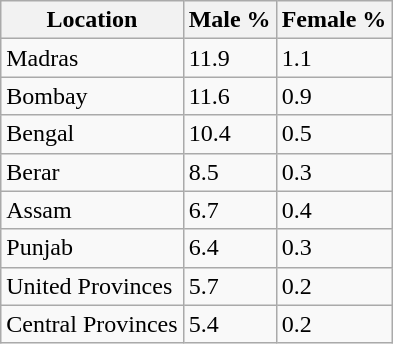<table class="wikitable">
<tr>
<th>Location</th>
<th>Male %</th>
<th>Female %</th>
</tr>
<tr>
<td>Madras</td>
<td>11.9</td>
<td>1.1</td>
</tr>
<tr>
<td>Bombay</td>
<td>11.6</td>
<td>0.9</td>
</tr>
<tr>
<td>Bengal</td>
<td>10.4</td>
<td>0.5</td>
</tr>
<tr>
<td>Berar</td>
<td>8.5</td>
<td>0.3</td>
</tr>
<tr>
<td>Assam</td>
<td>6.7</td>
<td>0.4</td>
</tr>
<tr>
<td>Punjab</td>
<td>6.4</td>
<td>0.3</td>
</tr>
<tr>
<td>United Provinces</td>
<td>5.7</td>
<td>0.2</td>
</tr>
<tr>
<td>Central Provinces</td>
<td>5.4</td>
<td>0.2</td>
</tr>
</table>
